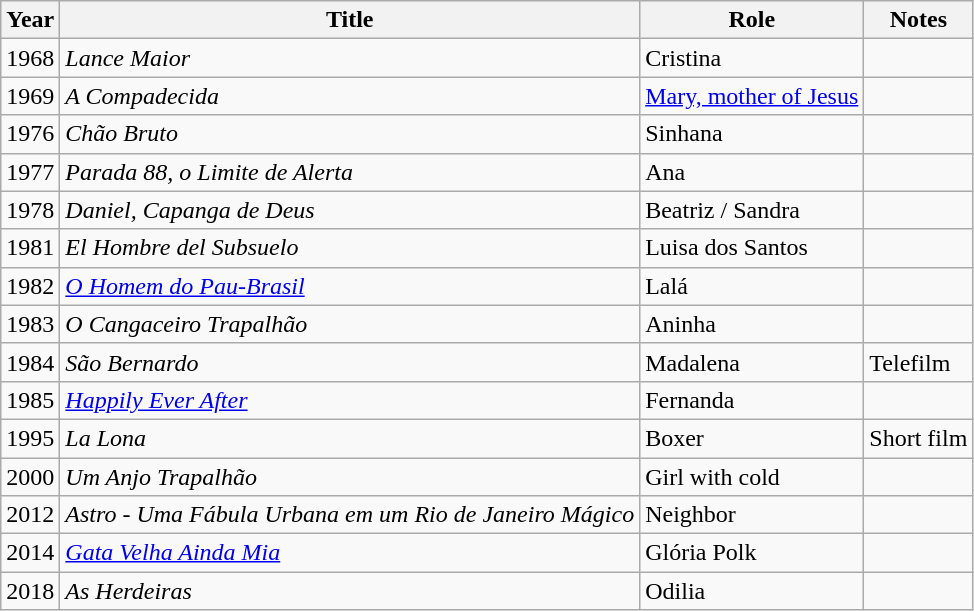<table class="wikitable">
<tr>
<th>Year</th>
<th>Title</th>
<th>Role</th>
<th>Notes</th>
</tr>
<tr>
<td>1968</td>
<td><em>Lance Maior</em></td>
<td>Cristina</td>
<td></td>
</tr>
<tr>
<td>1969</td>
<td><em>A Compadecida</em></td>
<td><a href='#'>Mary, mother of Jesus</a></td>
<td></td>
</tr>
<tr>
<td>1976</td>
<td><em>Chão Bruto</em></td>
<td>Sinhana</td>
<td></td>
</tr>
<tr>
<td>1977</td>
<td><em>Parada 88, o Limite de Alerta</em></td>
<td>Ana</td>
<td></td>
</tr>
<tr>
<td>1978</td>
<td><em>Daniel, Capanga de Deus</em></td>
<td>Beatriz / Sandra</td>
<td></td>
</tr>
<tr>
<td>1981</td>
<td><em>El Hombre del Subsuelo</em></td>
<td>Luisa dos Santos</td>
<td></td>
</tr>
<tr>
<td>1982</td>
<td><em><a href='#'>O Homem do Pau-Brasil</a></em></td>
<td>Lalá</td>
<td></td>
</tr>
<tr>
<td>1983</td>
<td><em>O Cangaceiro Trapalhão</em></td>
<td>Aninha</td>
<td></td>
</tr>
<tr>
<td>1984</td>
<td><em>São Bernardo</em></td>
<td>Madalena</td>
<td>Telefilm</td>
</tr>
<tr>
<td>1985</td>
<td><em><a href='#'>Happily Ever After</a></em></td>
<td>Fernanda</td>
<td></td>
</tr>
<tr>
<td>1995</td>
<td><em>La Lona</em></td>
<td>Boxer</td>
<td>Short film</td>
</tr>
<tr>
<td>2000</td>
<td><em>Um Anjo Trapalhão</em></td>
<td>Girl with cold</td>
<td></td>
</tr>
<tr>
<td>2012</td>
<td><em>Astro - Uma Fábula Urbana em um Rio de Janeiro Mágico</em></td>
<td>Neighbor</td>
<td></td>
</tr>
<tr>
<td>2014</td>
<td><em><a href='#'>Gata Velha Ainda Mia</a></em></td>
<td>Glória Polk</td>
<td></td>
</tr>
<tr>
<td>2018</td>
<td><em>As Herdeiras</em></td>
<td>Odilia</td>
<td></td>
</tr>
</table>
